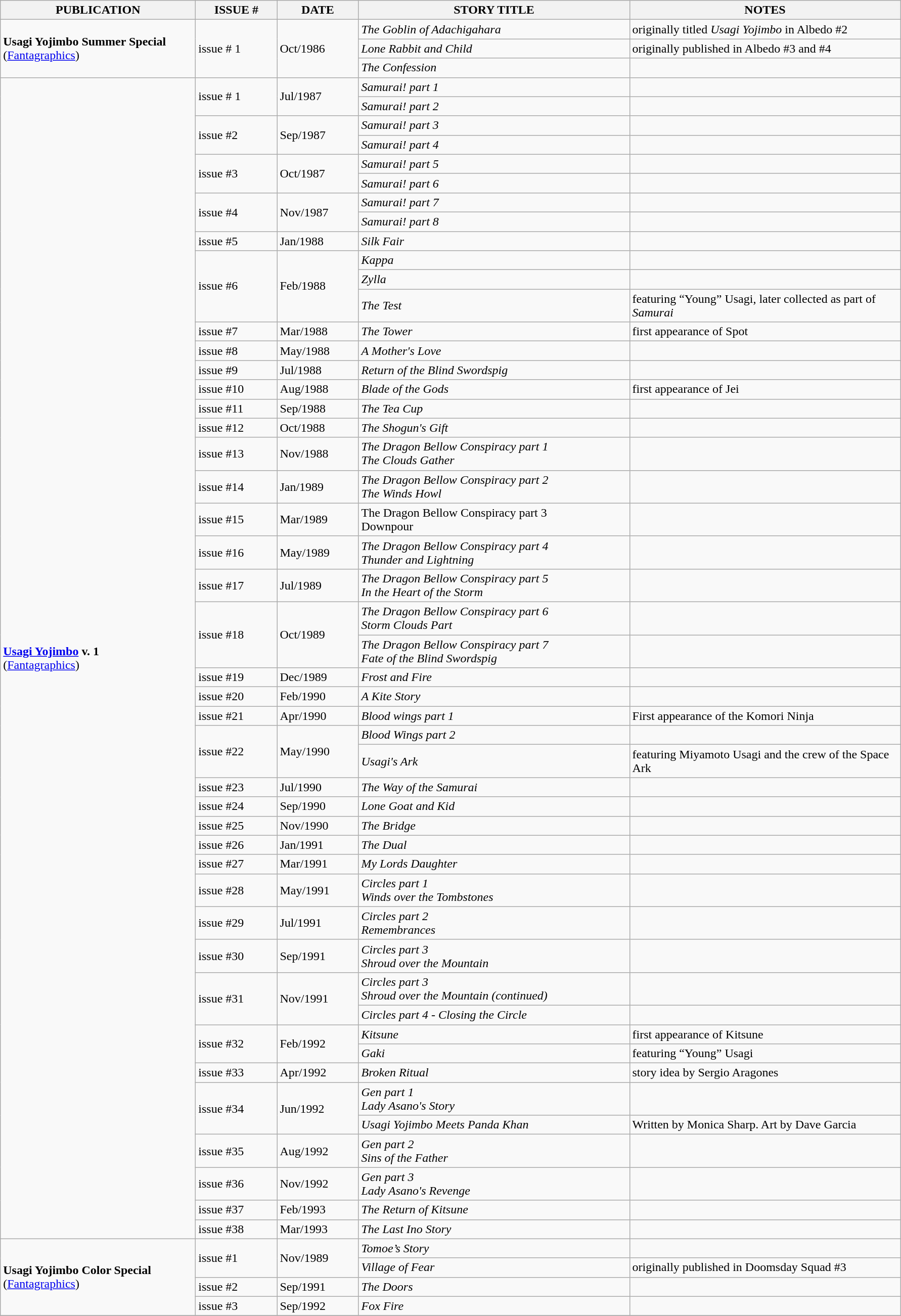<table class="wikitable">
<tr>
<th width="250"><strong>PUBLICATION</strong></th>
<th width="100"><strong>ISSUE #</strong></th>
<th width="100"><strong>DATE</strong></th>
<th width="350"><strong>STORY TITLE</strong></th>
<th width="350"><strong>NOTES</strong></th>
</tr>
<tr>
<td rowspan=3><strong>Usagi Yojimbo Summer Special</strong><br>(<a href='#'>Fantagraphics</a>)</td>
<td rowspan=3>issue # 1</td>
<td rowspan=3>Oct/1986</td>
<td><em>The Goblin of Adachigahara</em></td>
<td>originally titled <em>Usagi Yojimbo</em> in Albedo #2</td>
</tr>
<tr>
<td><em>Lone Rabbit and Child</em></td>
<td>originally published in Albedo #3 and #4</td>
</tr>
<tr>
<td><em>The Confession</em></td>
<td></td>
</tr>
<tr>
<td rowspan=49><strong><a href='#'>Usagi Yojimbo</a> v. 1</strong><br>(<a href='#'>Fantagraphics</a>)</td>
<td rowspan=2>issue # 1</td>
<td rowspan=2>Jul/1987</td>
<td><em>Samurai! part 1</em></td>
<td></td>
</tr>
<tr>
<td><em>Samurai! part 2</em></td>
<td></td>
</tr>
<tr>
<td rowspan=2>issue #2</td>
<td rowspan=2>Sep/1987</td>
<td><em>Samurai! part 3</em></td>
<td></td>
</tr>
<tr>
<td><em>Samurai! part 4</em></td>
<td></td>
</tr>
<tr>
<td rowspan=2>issue #3</td>
<td rowspan=2>Oct/1987</td>
<td><em>Samurai! part 5</em></td>
<td></td>
</tr>
<tr>
<td><em>Samurai! part 6</em></td>
<td></td>
</tr>
<tr>
<td rowspan=2>issue #4</td>
<td rowspan=2>Nov/1987</td>
<td><em>Samurai! part 7</em></td>
<td></td>
</tr>
<tr>
<td><em>Samurai! part 8</em></td>
<td></td>
</tr>
<tr>
<td>issue #5</td>
<td>Jan/1988</td>
<td><em>Silk Fair</em></td>
<td></td>
</tr>
<tr>
<td rowspan=3>issue #6</td>
<td rowspan=3>Feb/1988</td>
<td><em>Kappa</em></td>
<td></td>
</tr>
<tr>
<td><em>Zylla</em></td>
<td></td>
</tr>
<tr>
<td><em>The Test</em></td>
<td>featuring “Young” Usagi, later collected as part of <em>Samurai</em></td>
</tr>
<tr>
<td>issue #7</td>
<td>Mar/1988</td>
<td><em>The Tower</em></td>
<td>first appearance of Spot</td>
</tr>
<tr>
<td>issue #8</td>
<td>May/1988</td>
<td><em>A Mother's Love</em></td>
<td></td>
</tr>
<tr>
<td>issue #9</td>
<td>Jul/1988</td>
<td><em>Return of the Blind Swordspig</em></td>
<td></td>
</tr>
<tr>
<td>issue #10</td>
<td>Aug/1988</td>
<td><em>Blade of the Gods</em></td>
<td>first appearance of Jei</td>
</tr>
<tr>
<td>issue #11</td>
<td>Sep/1988</td>
<td><em>The Tea Cup</em></td>
<td></td>
</tr>
<tr>
<td>issue #12</td>
<td>Oct/1988</td>
<td><em>The Shogun's Gift</em></td>
<td></td>
</tr>
<tr>
<td>issue #13</td>
<td>Nov/1988</td>
<td><em>The Dragon Bellow Conspiracy part 1</em><br><em>The Clouds Gather</em></td>
<td></td>
</tr>
<tr>
<td>issue #14</td>
<td>Jan/1989</td>
<td><em>The Dragon Bellow Conspiracy part 2</em><br><em>The Winds Howl</em></td>
<td></td>
</tr>
<tr>
<td>issue #15</td>
<td>Mar/1989</td>
<td>The Dragon Bellow Conspiracy part 3<br>Downpour</td>
<td></td>
</tr>
<tr>
<td>issue #16</td>
<td>May/1989</td>
<td><em>The Dragon Bellow Conspiracy part 4</em><br><em>Thunder and Lightning</em></td>
<td></td>
</tr>
<tr>
<td>issue #17</td>
<td>Jul/1989</td>
<td><em>The Dragon Bellow Conspiracy part 5</em><br><em>In the Heart of the Storm</em></td>
<td></td>
</tr>
<tr>
<td rowspan=2>issue #18</td>
<td rowspan=2>Oct/1989</td>
<td><em>The Dragon Bellow Conspiracy part 6</em><br><em>Storm Clouds Part</em></td>
<td></td>
</tr>
<tr>
<td><em>The Dragon Bellow Conspiracy part 7</em><br><em>Fate of the Blind Swordspig</em></td>
<td></td>
</tr>
<tr>
<td>issue #19</td>
<td>Dec/1989</td>
<td><em>Frost and Fire</em></td>
<td></td>
</tr>
<tr>
<td>issue #20</td>
<td>Feb/1990</td>
<td><em>A Kite Story</em></td>
<td></td>
</tr>
<tr>
<td>issue #21</td>
<td>Apr/1990</td>
<td><em>Blood wings part 1</em></td>
<td>First appearance of the Komori Ninja</td>
</tr>
<tr>
<td rowspan=2>issue #22</td>
<td rowspan=2>May/1990</td>
<td><em>Blood Wings part 2</em></td>
<td></td>
</tr>
<tr>
<td><em>Usagi's Ark</em></td>
<td>featuring Miyamoto Usagi and the crew of the Space Ark</td>
</tr>
<tr>
<td>issue #23</td>
<td>Jul/1990</td>
<td><em>The Way of the Samurai</em></td>
<td></td>
</tr>
<tr>
<td>issue #24</td>
<td>Sep/1990</td>
<td><em>Lone Goat and Kid</em></td>
<td></td>
</tr>
<tr>
<td>issue #25</td>
<td>Nov/1990</td>
<td><em>The Bridge</em></td>
<td></td>
</tr>
<tr>
<td>issue #26</td>
<td>Jan/1991</td>
<td><em>The Dual</em></td>
<td></td>
</tr>
<tr>
<td>issue #27</td>
<td>Mar/1991</td>
<td><em>My Lords Daughter</em></td>
<td></td>
</tr>
<tr>
<td>issue #28</td>
<td>May/1991</td>
<td><em>Circles part 1</em><br><em>Winds over the Tombstones</em></td>
<td></td>
</tr>
<tr>
<td>issue #29</td>
<td>Jul/1991</td>
<td><em>Circles part 2</em><br><em>Remembrances</em></td>
<td></td>
</tr>
<tr>
<td>issue #30</td>
<td>Sep/1991</td>
<td><em>Circles part 3</em><br><em>Shroud over the Mountain</em></td>
<td></td>
</tr>
<tr>
<td rowspan=2>issue #31</td>
<td rowspan=2>Nov/1991</td>
<td><em>Circles part 3</em><br><em>Shroud over the Mountain (continued) </em></td>
<td></td>
</tr>
<tr>
<td><em>Circles part 4 - Closing the Circle</em></td>
<td></td>
</tr>
<tr>
<td rowspan=2>issue #32</td>
<td rowspan=2>Feb/1992</td>
<td><em>Kitsune</em></td>
<td>first appearance of Kitsune</td>
</tr>
<tr>
<td><em>Gaki</em></td>
<td>featuring “Young” Usagi</td>
</tr>
<tr>
<td>issue #33</td>
<td>Apr/1992</td>
<td><em>Broken Ritual</em></td>
<td>story idea by Sergio Aragones</td>
</tr>
<tr>
<td rowspan=2>issue #34</td>
<td rowspan=2>Jun/1992</td>
<td><em>Gen part 1</em><br><em>Lady Asano's Story</em></td>
<td></td>
</tr>
<tr>
<td><em>Usagi Yojimbo Meets Panda Khan</em></td>
<td>Written by Monica Sharp. Art by Dave Garcia</td>
</tr>
<tr>
<td>issue #35</td>
<td>Aug/1992</td>
<td><em>Gen part 2</em><br><em>Sins of the Father</em></td>
<td></td>
</tr>
<tr>
<td>issue #36</td>
<td>Nov/1992</td>
<td><em>Gen part 3</em><br><em>Lady Asano's Revenge</em></td>
<td></td>
</tr>
<tr>
<td>issue #37</td>
<td>Feb/1993</td>
<td><em>The Return of Kitsune</em></td>
<td></td>
</tr>
<tr>
<td>issue #38</td>
<td>Mar/1993</td>
<td><em>The Last Ino Story</em></td>
<td></td>
</tr>
<tr>
<td rowspan=4><strong>Usagi Yojimbo Color Special</strong><br>(<a href='#'>Fantagraphics</a>)</td>
<td rowspan=2>issue #1</td>
<td rowspan=2>Nov/1989</td>
<td><em>Tomoe’s Story</em></td>
<td></td>
</tr>
<tr>
<td><em>Village of Fear</em></td>
<td>originally published in Doomsday Squad #3</td>
</tr>
<tr>
<td>issue #2</td>
<td>Sep/1991</td>
<td><em>The Doors</em></td>
<td></td>
</tr>
<tr>
<td>issue #3</td>
<td>Sep/1992</td>
<td><em>Fox Fire</em></td>
<td></td>
</tr>
<tr>
</tr>
</table>
